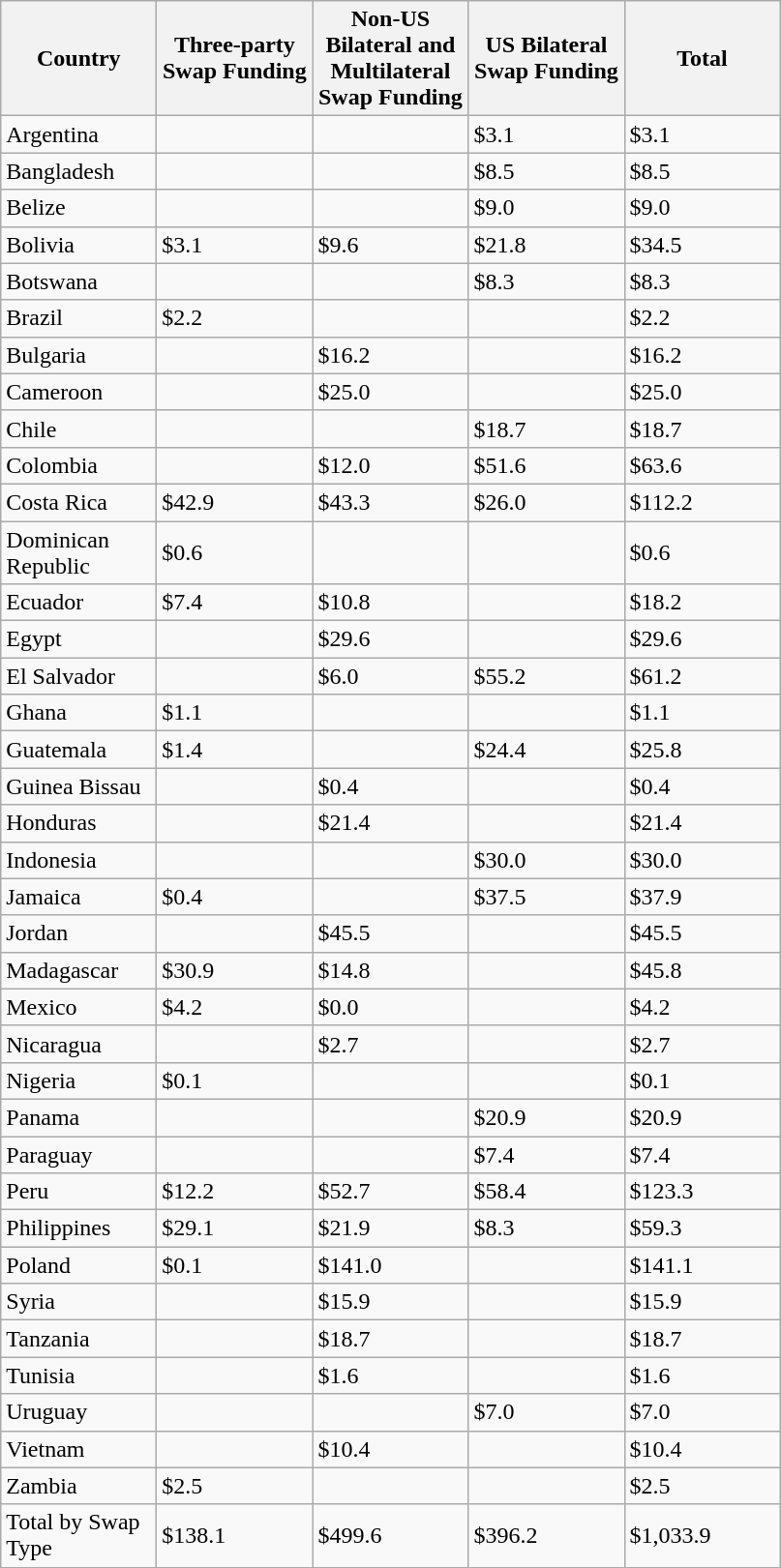<table class="wikitable sortable">
<tr>
<th scope="col" width="100">Country</th>
<th scope="col" width="100">Three-party Swap Funding</th>
<th scope="col" width="100">Non-US Bilateral and Multilateral Swap Funding</th>
<th scope="col" width="100">US Bilateral Swap Funding</th>
<th scope="col" width="100">Total</th>
</tr>
<tr>
<td>Argentina</td>
<td></td>
<td></td>
<td>$3.1</td>
<td>$3.1</td>
</tr>
<tr>
<td>Bangladesh</td>
<td></td>
<td></td>
<td>$8.5</td>
<td>$8.5</td>
</tr>
<tr>
<td>Belize</td>
<td></td>
<td></td>
<td>$9.0</td>
<td>$9.0</td>
</tr>
<tr>
<td>Bolivia</td>
<td>$3.1</td>
<td>$9.6</td>
<td>$21.8</td>
<td>$34.5</td>
</tr>
<tr>
<td>Botswana</td>
<td></td>
<td></td>
<td>$8.3</td>
<td>$8.3</td>
</tr>
<tr>
<td>Brazil</td>
<td>$2.2</td>
<td></td>
<td></td>
<td>$2.2</td>
</tr>
<tr>
<td>Bulgaria</td>
<td></td>
<td>$16.2</td>
<td></td>
<td>$16.2</td>
</tr>
<tr>
<td>Cameroon</td>
<td></td>
<td>$25.0</td>
<td></td>
<td>$25.0</td>
</tr>
<tr>
<td>Chile</td>
<td></td>
<td></td>
<td>$18.7</td>
<td>$18.7</td>
</tr>
<tr>
<td>Colombia</td>
<td></td>
<td>$12.0</td>
<td>$51.6</td>
<td>$63.6</td>
</tr>
<tr>
<td>Costa Rica</td>
<td>$42.9</td>
<td>$43.3</td>
<td>$26.0</td>
<td>$112.2</td>
</tr>
<tr>
<td>Dominican Republic</td>
<td>$0.6</td>
<td></td>
<td></td>
<td>$0.6</td>
</tr>
<tr>
<td>Ecuador</td>
<td>$7.4</td>
<td>$10.8</td>
<td></td>
<td>$18.2</td>
</tr>
<tr>
<td>Egypt</td>
<td></td>
<td>$29.6</td>
<td></td>
<td>$29.6</td>
</tr>
<tr>
<td>El Salvador</td>
<td></td>
<td>$6.0</td>
<td>$55.2</td>
<td>$61.2</td>
</tr>
<tr>
<td>Ghana</td>
<td>$1.1</td>
<td></td>
<td></td>
<td>$1.1</td>
</tr>
<tr>
<td>Guatemala</td>
<td>$1.4</td>
<td></td>
<td>$24.4</td>
<td>$25.8</td>
</tr>
<tr>
<td>Guinea Bissau</td>
<td></td>
<td>$0.4</td>
<td></td>
<td>$0.4</td>
</tr>
<tr>
<td>Honduras</td>
<td></td>
<td>$21.4</td>
<td></td>
<td>$21.4</td>
</tr>
<tr>
<td>Indonesia</td>
<td></td>
<td></td>
<td>$30.0</td>
<td>$30.0</td>
</tr>
<tr>
<td>Jamaica</td>
<td>$0.4</td>
<td></td>
<td>$37.5</td>
<td>$37.9</td>
</tr>
<tr>
<td>Jordan</td>
<td></td>
<td>$45.5</td>
<td></td>
<td>$45.5</td>
</tr>
<tr>
<td>Madagascar</td>
<td>$30.9</td>
<td>$14.8</td>
<td></td>
<td>$45.8</td>
</tr>
<tr>
<td>Mexico</td>
<td>$4.2</td>
<td>$0.0</td>
<td></td>
<td>$4.2</td>
</tr>
<tr>
<td>Nicaragua</td>
<td></td>
<td>$2.7</td>
<td></td>
<td>$2.7</td>
</tr>
<tr>
<td>Nigeria</td>
<td>$0.1</td>
<td></td>
<td></td>
<td>$0.1</td>
</tr>
<tr>
<td>Panama</td>
<td></td>
<td></td>
<td>$20.9</td>
<td>$20.9</td>
</tr>
<tr>
<td>Paraguay</td>
<td></td>
<td></td>
<td>$7.4</td>
<td>$7.4</td>
</tr>
<tr>
<td>Peru</td>
<td>$12.2</td>
<td>$52.7</td>
<td>$58.4</td>
<td>$123.3</td>
</tr>
<tr>
<td>Philippines</td>
<td>$29.1</td>
<td>$21.9</td>
<td>$8.3</td>
<td>$59.3</td>
</tr>
<tr>
<td>Poland</td>
<td>$0.1</td>
<td>$141.0</td>
<td></td>
<td>$141.1</td>
</tr>
<tr>
<td>Syria</td>
<td></td>
<td>$15.9</td>
<td></td>
<td>$15.9</td>
</tr>
<tr>
<td>Tanzania</td>
<td></td>
<td>$18.7</td>
<td></td>
<td>$18.7</td>
</tr>
<tr>
<td>Tunisia</td>
<td></td>
<td>$1.6</td>
<td></td>
<td>$1.6</td>
</tr>
<tr>
<td>Uruguay</td>
<td></td>
<td></td>
<td>$7.0</td>
<td>$7.0</td>
</tr>
<tr>
<td>Vietnam</td>
<td></td>
<td>$10.4</td>
<td></td>
<td>$10.4</td>
</tr>
<tr>
<td>Zambia</td>
<td>$2.5</td>
<td></td>
<td></td>
<td>$2.5</td>
</tr>
<tr>
<td>Total by Swap Type</td>
<td>$138.1</td>
<td>$499.6</td>
<td>$396.2</td>
<td>$1,033.9</td>
</tr>
</table>
